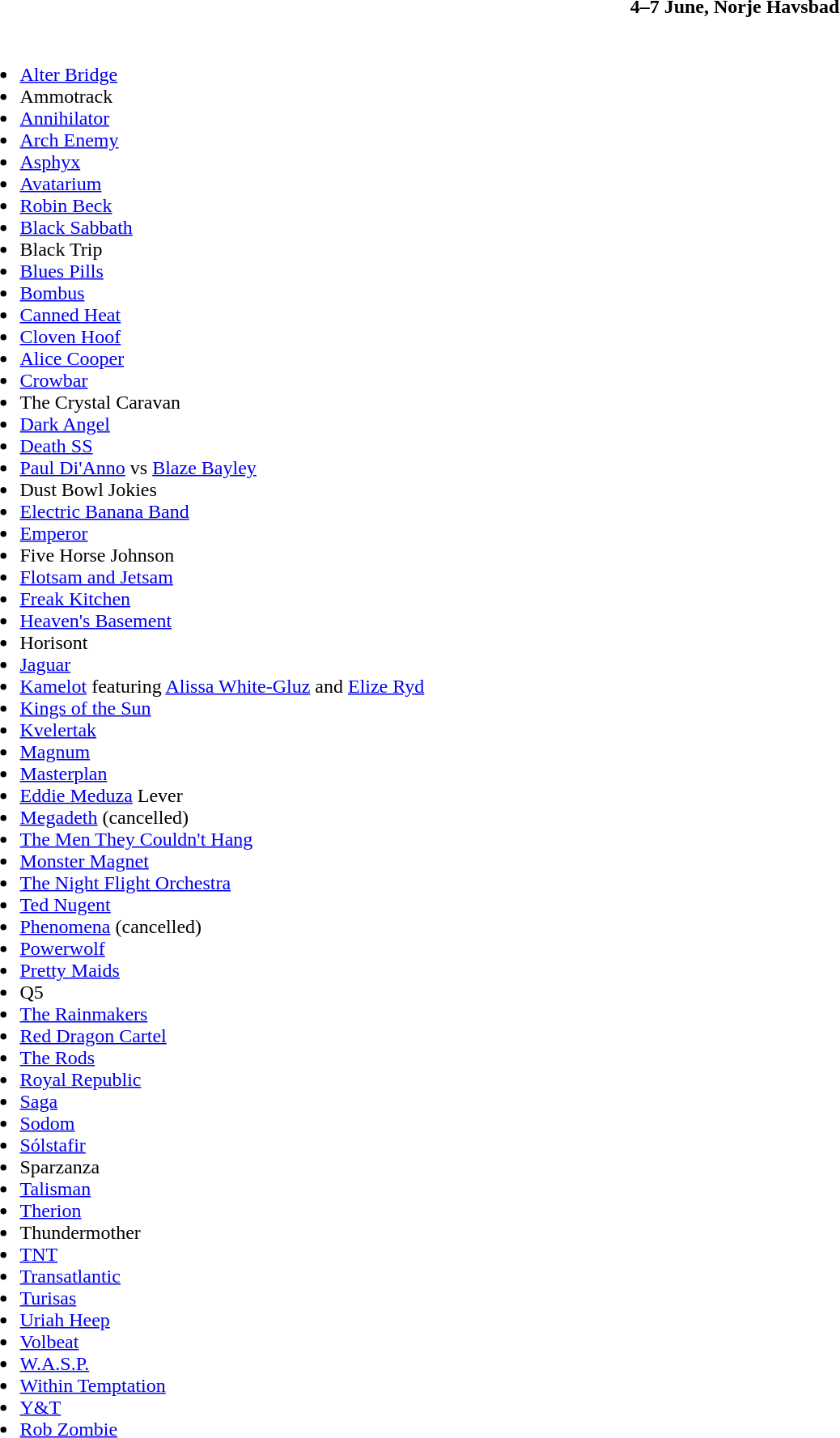<table class="toccolours collapsible expanded" style="width:100%;">
<tr>
<th>4–7 June, Norje Havsbad</th>
</tr>
<tr>
<td><br><ul><li><a href='#'>Alter Bridge</a></li><li>Ammotrack</li><li><a href='#'>Annihilator</a></li><li><a href='#'>Arch Enemy</a></li><li><a href='#'>Asphyx</a></li><li><a href='#'>Avatarium</a></li><li><a href='#'>Robin Beck</a></li><li><a href='#'>Black Sabbath</a></li><li>Black Trip</li><li><a href='#'>Blues Pills</a></li><li><a href='#'>Bombus</a></li><li><a href='#'>Canned Heat</a></li><li><a href='#'>Cloven Hoof</a></li><li><a href='#'>Alice Cooper</a></li><li><a href='#'>Crowbar</a></li><li>The Crystal Caravan</li><li><a href='#'>Dark Angel</a></li><li><a href='#'>Death SS</a></li><li><a href='#'>Paul Di'Anno</a> vs <a href='#'>Blaze Bayley</a></li><li>Dust Bowl Jokies</li><li><a href='#'>Electric Banana Band</a></li><li><a href='#'>Emperor</a></li><li>Five Horse Johnson</li><li><a href='#'>Flotsam and Jetsam</a></li><li><a href='#'>Freak Kitchen</a></li><li><a href='#'>Heaven's Basement</a></li><li>Horisont</li><li><a href='#'>Jaguar</a></li><li><a href='#'>Kamelot</a> featuring <a href='#'>Alissa White-Gluz</a> and <a href='#'>Elize Ryd</a></li><li><a href='#'>Kings of the Sun</a></li><li><a href='#'>Kvelertak</a></li><li><a href='#'>Magnum</a></li><li><a href='#'>Masterplan</a></li><li><a href='#'>Eddie Meduza</a> Lever</li><li><a href='#'>Megadeth</a> (cancelled)</li><li><a href='#'>The Men They Couldn't Hang</a></li><li><a href='#'>Monster Magnet</a></li><li><a href='#'>The Night Flight Orchestra</a></li><li><a href='#'>Ted Nugent</a></li><li><a href='#'>Phenomena</a> (cancelled)</li><li><a href='#'>Powerwolf</a></li><li><a href='#'>Pretty Maids</a></li><li>Q5</li><li><a href='#'>The Rainmakers</a></li><li><a href='#'>Red Dragon Cartel</a></li><li><a href='#'>The Rods</a></li><li><a href='#'>Royal Republic</a></li><li><a href='#'>Saga</a></li><li><a href='#'>Sodom</a></li><li><a href='#'>Sólstafir</a></li><li>Sparzanza</li><li><a href='#'>Talisman</a></li><li><a href='#'>Therion</a></li><li>Thundermother</li><li><a href='#'>TNT</a></li><li><a href='#'>Transatlantic</a></li><li><a href='#'>Turisas</a></li><li><a href='#'>Uriah Heep</a></li><li><a href='#'>Volbeat</a></li><li><a href='#'>W.A.S.P.</a></li><li><a href='#'>Within Temptation</a></li><li><a href='#'>Y&T</a></li><li><a href='#'>Rob Zombie</a></li></ul></td>
</tr>
</table>
